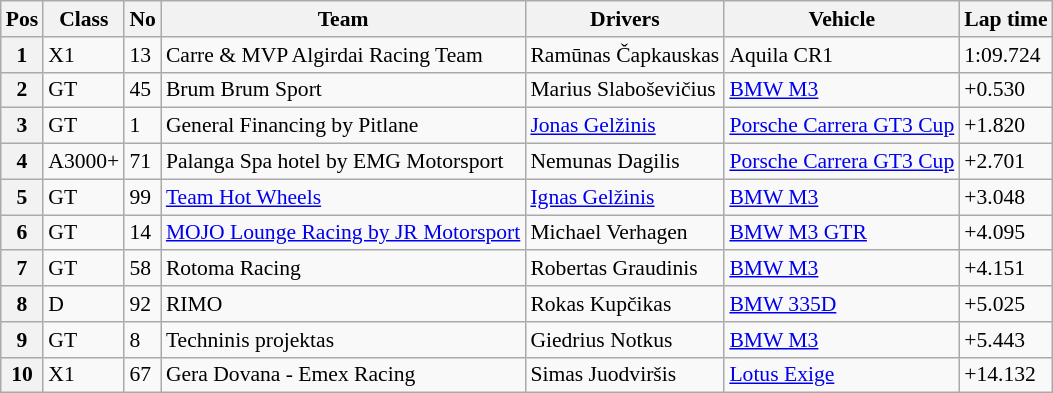<table class="wikitable sortable" style="font-size: 90%">
<tr>
<th>Pos</th>
<th>Class</th>
<th>No</th>
<th>Team</th>
<th scope="col" class="unsortable">Drivers</th>
<th>Vehicle</th>
<th>Lap time</th>
</tr>
<tr>
<th data-sort-value="P002">1</th>
<td data-sort-value="SP9 GT3 P002">X1</td>
<td>13</td>
<td>Carre & MVP Algirdai Racing Team</td>
<td> Ramūnas Čapkauskas</td>
<td>Aquila CR1</td>
<td>1:09.724</td>
</tr>
<tr>
<th data-sort-value="P002">2</th>
<td data-sort-value="SP9 GT3 P002">GT</td>
<td>45</td>
<td>Brum Brum Sport</td>
<td> Marius Slaboševičius</td>
<td><a href='#'>BMW M3</a></td>
<td>+0.530</td>
</tr>
<tr>
<th data-sort-value="P002">3</th>
<td data-sort-value="SP9 GT3 P002">GT</td>
<td>1</td>
<td>General Financing by Pitlane</td>
<td> <a href='#'>Jonas Gelžinis</a></td>
<td><a href='#'>Porsche Carrera GT3 Cup</a></td>
<td>+1.820</td>
</tr>
<tr>
<th data-sort-value="P001">4</th>
<td data-sort-value="SP9 GT3 P001">A3000+</td>
<td>71</td>
<td>Palanga Spa hotel by EMG Motorsport</td>
<td> Nemunas Dagilis</td>
<td><a href='#'>Porsche Carrera GT3 Cup</a></td>
<td>+2.701</td>
</tr>
<tr>
<th data-sort-value="P002">5</th>
<td data-sort-value="SP9 GT3 P002">GT</td>
<td>99</td>
<td><a href='#'>Team Hot Wheels</a></td>
<td> <a href='#'>Ignas Gelžinis</a></td>
<td><a href='#'>BMW M3</a></td>
<td>+3.048</td>
</tr>
<tr>
<th data-sort-value="P002">6</th>
<td data-sort-value="SP9 GT3 P002">GT</td>
<td>14</td>
<td><a href='#'>MOJO Lounge Racing by JR Motorsport</a></td>
<td> Michael Verhagen</td>
<td><a href='#'>BMW M3 GTR</a></td>
<td>+4.095</td>
</tr>
<tr>
<th data-sort-value="P002">7</th>
<td data-sort-value="SP9 GT3 P002">GT</td>
<td>58</td>
<td>Rotoma Racing</td>
<td> Robertas Graudinis</td>
<td><a href='#'>BMW M3</a></td>
<td>+4.151</td>
</tr>
<tr>
<th data-sort-value="P002">8</th>
<td data-sort-value="SP9 GT3 P002">D</td>
<td>92</td>
<td>RIMO</td>
<td> Rokas Kupčikas</td>
<td><a href='#'>BMW 335D</a></td>
<td>+5.025</td>
</tr>
<tr>
<th data-sort-value="P002">9</th>
<td data-sort-value="SP9 GT3 P002">GT</td>
<td>8</td>
<td>Techninis projektas</td>
<td> Giedrius Notkus</td>
<td><a href='#'>BMW M3</a></td>
<td>+5.443</td>
</tr>
<tr>
<th data-sort-value="P002">10</th>
<td data-sort-value="SP9 GT3 P002">X1</td>
<td>67</td>
<td>Gera Dovana - Emex Racing</td>
<td> Simas Juodviršis</td>
<td><a href='#'>Lotus Exige</a></td>
<td>+14.132</td>
</tr>
</table>
